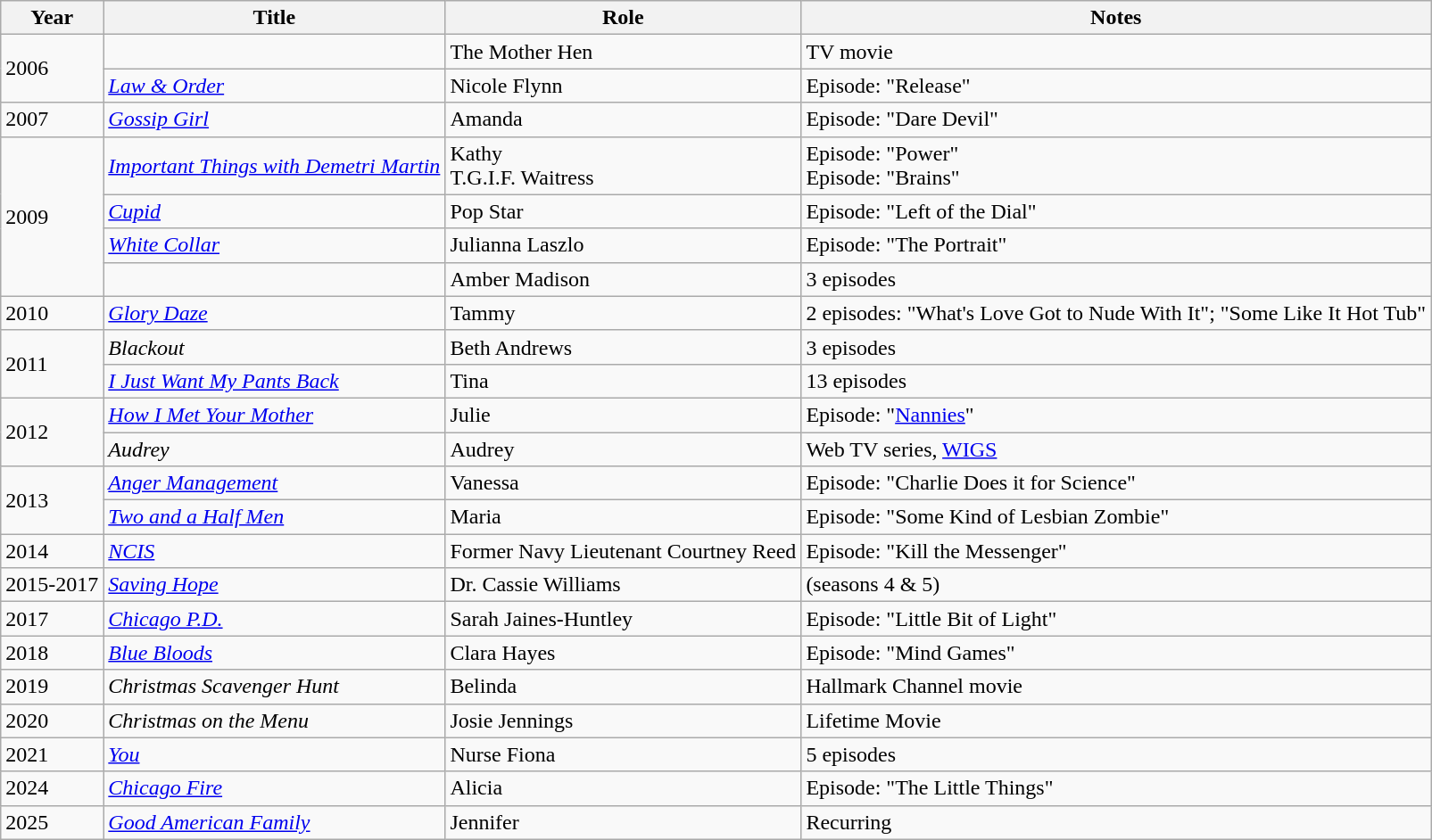<table class="wikitable sortable">
<tr>
<th>Year</th>
<th>Title</th>
<th>Role</th>
<th class="unsortable">Notes</th>
</tr>
<tr>
<td rowspan=2>2006</td>
<td><em></em></td>
<td>The Mother Hen</td>
<td>TV movie</td>
</tr>
<tr>
<td><em><a href='#'>Law & Order</a></em></td>
<td>Nicole Flynn</td>
<td>Episode: "Release"</td>
</tr>
<tr>
<td>2007</td>
<td><em><a href='#'>Gossip Girl</a></em></td>
<td>Amanda</td>
<td>Episode: "Dare Devil"</td>
</tr>
<tr>
<td rowspan=4>2009</td>
<td><em><a href='#'>Important Things with Demetri Martin</a></em></td>
<td>Kathy<br>T.G.I.F. Waitress</td>
<td>Episode: "Power"<br>Episode: "Brains"</td>
</tr>
<tr>
<td><em><a href='#'>Cupid</a></em></td>
<td>Pop Star</td>
<td>Episode: "Left of the Dial"</td>
</tr>
<tr>
<td><em><a href='#'>White Collar</a></em></td>
<td>Julianna Laszlo</td>
<td>Episode: "The Portrait"</td>
</tr>
<tr>
<td><em></em></td>
<td>Amber Madison</td>
<td>3 episodes</td>
</tr>
<tr>
<td>2010</td>
<td><em><a href='#'>Glory Daze</a></em></td>
<td>Tammy</td>
<td>2 episodes: "What's Love Got to Nude With It"; "Some Like It Hot Tub"</td>
</tr>
<tr>
<td rowspan=2>2011</td>
<td><em>Blackout</em></td>
<td>Beth Andrews</td>
<td>3 episodes</td>
</tr>
<tr>
<td><em><a href='#'>I Just Want My Pants Back</a></em></td>
<td>Tina</td>
<td>13 episodes</td>
</tr>
<tr>
<td rowspan=2>2012</td>
<td><em><a href='#'>How I Met Your Mother</a></em></td>
<td>Julie</td>
<td>Episode: "<a href='#'>Nannies</a>"</td>
</tr>
<tr>
<td><em>Audrey</em></td>
<td>Audrey</td>
<td>Web TV series, <a href='#'>WIGS</a></td>
</tr>
<tr>
<td rowspan=2>2013</td>
<td><em><a href='#'>Anger Management</a></em></td>
<td>Vanessa</td>
<td>Episode: "Charlie Does it for Science"</td>
</tr>
<tr>
<td><em><a href='#'>Two and a Half Men</a></em></td>
<td>Maria</td>
<td>Episode: "Some Kind of Lesbian Zombie"</td>
</tr>
<tr>
<td>2014</td>
<td><em><a href='#'>NCIS</a></em></td>
<td>Former Navy Lieutenant Courtney Reed</td>
<td>Episode: "Kill the Messenger"</td>
</tr>
<tr>
<td>2015-2017</td>
<td><em><a href='#'>Saving Hope</a></em></td>
<td>Dr. Cassie Williams</td>
<td>(seasons 4 & 5)</td>
</tr>
<tr>
<td>2017</td>
<td><em><a href='#'>Chicago P.D.</a></em></td>
<td>Sarah Jaines-Huntley</td>
<td>Episode: "Little Bit of Light"</td>
</tr>
<tr>
<td>2018</td>
<td><em><a href='#'>Blue Bloods</a></em></td>
<td>Clara Hayes</td>
<td>Episode: "Mind Games"</td>
</tr>
<tr>
<td>2019</td>
<td><em>Christmas Scavenger Hunt</em></td>
<td>Belinda</td>
<td>Hallmark Channel movie</td>
</tr>
<tr>
<td>2020</td>
<td><em>Christmas on the Menu</em></td>
<td>Josie Jennings</td>
<td>Lifetime Movie</td>
</tr>
<tr>
<td>2021</td>
<td><em><a href='#'>You</a></em></td>
<td>Nurse Fiona</td>
<td>5 episodes</td>
</tr>
<tr>
<td>2024</td>
<td><em><a href='#'>Chicago Fire</a></em></td>
<td>Alicia</td>
<td>Episode: "The Little Things"</td>
</tr>
<tr>
<td>2025</td>
<td><em><a href='#'>Good American Family</a></em></td>
<td>Jennifer</td>
<td>Recurring</td>
</tr>
</table>
